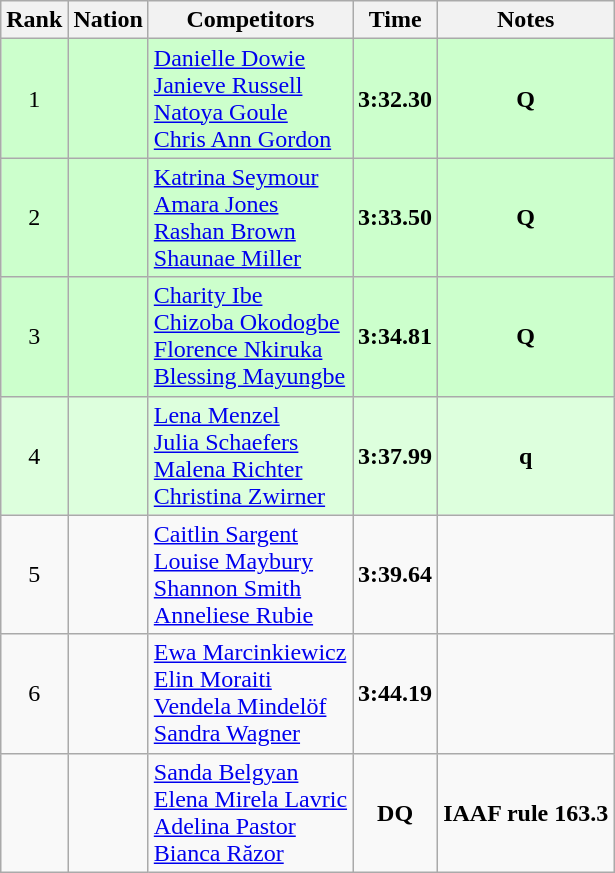<table class="wikitable sortable" style="text-align:center">
<tr>
<th>Rank</th>
<th>Nation</th>
<th>Competitors</th>
<th>Time</th>
<th>Notes</th>
</tr>
<tr bgcolor=ccffcc>
<td>1</td>
<td align=left></td>
<td align=left><a href='#'>Danielle Dowie</a><br><a href='#'>Janieve Russell</a><br><a href='#'>Natoya Goule</a><br><a href='#'>Chris Ann Gordon</a></td>
<td><strong>3:32.30</strong></td>
<td><strong>Q</strong></td>
</tr>
<tr bgcolor=ccffcc>
<td>2</td>
<td align=left></td>
<td align=left><a href='#'>Katrina Seymour</a><br><a href='#'>Amara Jones</a><br><a href='#'>Rashan Brown</a><br><a href='#'>Shaunae Miller</a></td>
<td><strong>3:33.50</strong></td>
<td><strong>Q</strong></td>
</tr>
<tr bgcolor=ccffcc>
<td>3</td>
<td align=left></td>
<td align=left><a href='#'>Charity Ibe</a><br><a href='#'>Chizoba Okodogbe</a><br><a href='#'>Florence Nkiruka</a><br><a href='#'>Blessing Mayungbe</a></td>
<td><strong>3:34.81</strong></td>
<td><strong>Q</strong></td>
</tr>
<tr bgcolor=ddffdd>
<td>4</td>
<td align=left></td>
<td align=left><a href='#'>Lena Menzel</a><br><a href='#'>Julia Schaefers</a><br><a href='#'>Malena Richter</a><br><a href='#'>Christina Zwirner</a></td>
<td><strong>3:37.99</strong></td>
<td><strong>q</strong></td>
</tr>
<tr>
<td>5</td>
<td align=left></td>
<td align=left><a href='#'>Caitlin Sargent</a><br><a href='#'>Louise Maybury</a><br><a href='#'>Shannon Smith</a><br><a href='#'>Anneliese Rubie</a></td>
<td><strong>3:39.64</strong></td>
<td></td>
</tr>
<tr>
<td>6</td>
<td align=left></td>
<td align=left><a href='#'>Ewa Marcinkiewicz</a><br><a href='#'>Elin Moraiti</a><br><a href='#'>Vendela Mindelöf</a><br><a href='#'>Sandra Wagner</a></td>
<td><strong>3:44.19</strong></td>
<td></td>
</tr>
<tr>
<td></td>
<td align=left></td>
<td align=left><a href='#'>Sanda Belgyan</a><br><a href='#'>Elena Mirela Lavric</a><br><a href='#'>Adelina Pastor</a><br><a href='#'>Bianca Răzor</a></td>
<td><strong>DQ</strong></td>
<td><strong>IAAF rule 163.3</strong></td>
</tr>
</table>
